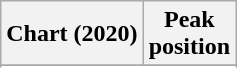<table class="wikitable plainrowheaders">
<tr>
<th>Chart (2020)</th>
<th>Peak<br>position</th>
</tr>
<tr>
</tr>
<tr>
</tr>
<tr>
</tr>
<tr>
</tr>
<tr>
</tr>
<tr>
</tr>
<tr>
</tr>
<tr>
</tr>
<tr>
</tr>
<tr>
</tr>
<tr>
</tr>
</table>
